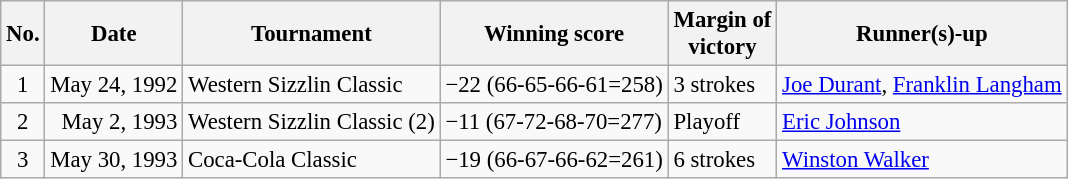<table class="wikitable" style="font-size:95%;">
<tr>
<th>No.</th>
<th>Date</th>
<th>Tournament</th>
<th>Winning score</th>
<th>Margin of<br>victory</th>
<th>Runner(s)-up</th>
</tr>
<tr>
<td align=center>1</td>
<td align=right>May 24, 1992</td>
<td>Western Sizzlin Classic</td>
<td>−22 (66-65-66-61=258)</td>
<td>3 strokes</td>
<td> <a href='#'>Joe Durant</a>,  <a href='#'>Franklin Langham</a></td>
</tr>
<tr>
<td align=center>2</td>
<td align=right>May 2, 1993</td>
<td>Western Sizzlin Classic (2)</td>
<td>−11 (67-72-68-70=277)</td>
<td>Playoff</td>
<td> <a href='#'>Eric Johnson</a></td>
</tr>
<tr>
<td align=center>3</td>
<td align=right>May 30, 1993</td>
<td>Coca-Cola Classic</td>
<td>−19 (66-67-66-62=261)</td>
<td>6 strokes</td>
<td> <a href='#'>Winston Walker</a></td>
</tr>
</table>
